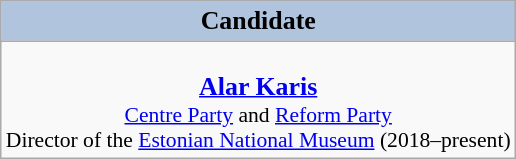<table class="wikitable" style="font-size:90%">
<tr>
<th style="background:#B0C4DE"><big>Candidate</big></th>
</tr>
<tr>
<td style="vertical-align: top; text-align: center;"><br><big><strong><a href='#'>Alar Karis</a></strong></big><br><a href='#'>Centre Party</a> and <a href='#'>Reform Party</a><br>Director of the <a href='#'>Estonian National Museum</a> (2018–present)</td>
</tr>
</table>
